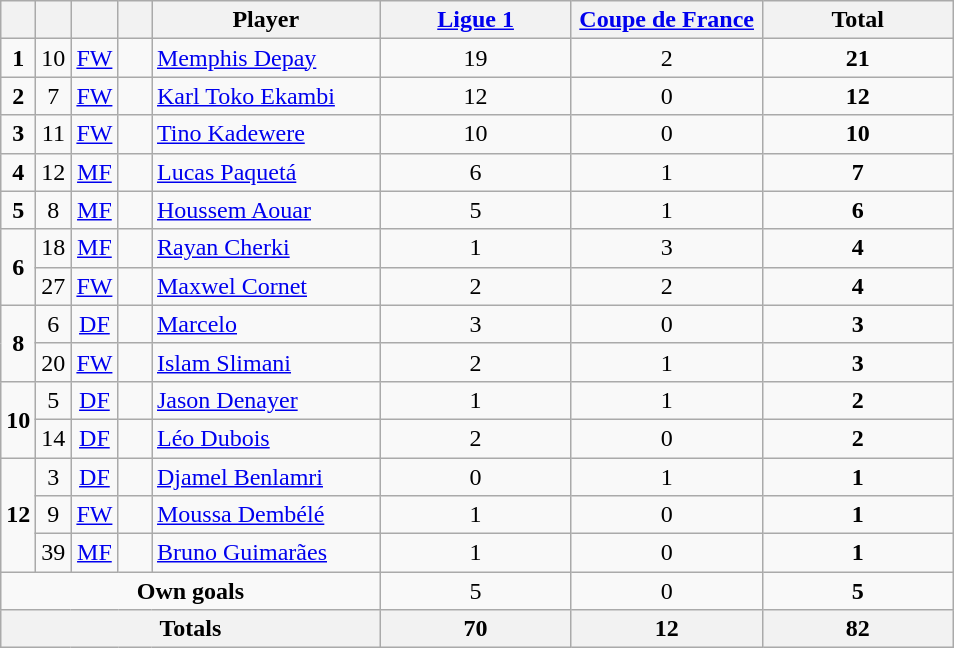<table class="wikitable" style="text-align:center">
<tr>
<th width=15></th>
<th width=15></th>
<th width=15></th>
<th width=15></th>
<th width=145>Player</th>
<th width=120><a href='#'>Ligue 1</a></th>
<th width=120><a href='#'>Coupe de France</a></th>
<th width=120>Total</th>
</tr>
<tr>
<td><strong>1</strong></td>
<td>10</td>
<td><a href='#'>FW</a></td>
<td></td>
<td align=left><a href='#'>Memphis Depay</a></td>
<td>19</td>
<td>2</td>
<td><strong>21</strong></td>
</tr>
<tr>
<td><strong>2</strong></td>
<td>7</td>
<td><a href='#'>FW</a></td>
<td></td>
<td align=left><a href='#'>Karl Toko Ekambi</a></td>
<td>12</td>
<td>0</td>
<td><strong>12</strong></td>
</tr>
<tr>
<td><strong>3</strong></td>
<td>11</td>
<td><a href='#'>FW</a></td>
<td></td>
<td align=left><a href='#'>Tino Kadewere</a></td>
<td>10</td>
<td>0</td>
<td><strong>10</strong></td>
</tr>
<tr>
<td><strong>4</strong></td>
<td>12</td>
<td><a href='#'>MF</a></td>
<td></td>
<td align=left><a href='#'>Lucas Paquetá</a></td>
<td>6</td>
<td>1</td>
<td><strong>7</strong></td>
</tr>
<tr>
<td><strong>5</strong></td>
<td>8</td>
<td><a href='#'>MF</a></td>
<td></td>
<td align=left><a href='#'>Houssem Aouar</a></td>
<td>5</td>
<td>1</td>
<td><strong>6</strong></td>
</tr>
<tr>
<td rowspan=2><strong>6</strong></td>
<td>18</td>
<td><a href='#'>MF</a></td>
<td></td>
<td align=left><a href='#'>Rayan Cherki</a></td>
<td>1</td>
<td>3</td>
<td><strong>4</strong></td>
</tr>
<tr>
<td>27</td>
<td><a href='#'>FW</a></td>
<td></td>
<td align=left><a href='#'>Maxwel Cornet</a></td>
<td>2</td>
<td>2</td>
<td><strong>4</strong></td>
</tr>
<tr>
<td rowspan=2><strong>8</strong></td>
<td>6</td>
<td><a href='#'>DF</a></td>
<td></td>
<td align=left><a href='#'>Marcelo</a></td>
<td>3</td>
<td>0</td>
<td><strong>3</strong></td>
</tr>
<tr>
<td>20</td>
<td><a href='#'>FW</a></td>
<td></td>
<td align=left><a href='#'>Islam Slimani</a></td>
<td>2</td>
<td>1</td>
<td><strong>3</strong></td>
</tr>
<tr>
<td rowspan=2><strong>10</strong></td>
<td>5</td>
<td><a href='#'>DF</a></td>
<td></td>
<td align=left><a href='#'>Jason Denayer</a></td>
<td>1</td>
<td>1</td>
<td><strong>2</strong></td>
</tr>
<tr>
<td>14</td>
<td><a href='#'>DF</a></td>
<td></td>
<td align=left><a href='#'>Léo Dubois</a></td>
<td>2</td>
<td>0</td>
<td><strong>2</strong></td>
</tr>
<tr>
<td rowspan=3><strong>12</strong></td>
<td>3</td>
<td><a href='#'>DF</a></td>
<td></td>
<td align=left><a href='#'>Djamel Benlamri</a></td>
<td>0</td>
<td>1</td>
<td><strong>1</strong></td>
</tr>
<tr>
<td>9</td>
<td><a href='#'>FW</a></td>
<td></td>
<td align=left><a href='#'>Moussa Dembélé</a></td>
<td>1</td>
<td>0</td>
<td><strong>1</strong></td>
</tr>
<tr>
<td>39</td>
<td><a href='#'>MF</a></td>
<td></td>
<td align=left><a href='#'>Bruno Guimarães</a></td>
<td>1</td>
<td>0</td>
<td><strong>1</strong></td>
</tr>
<tr>
<td colspan=5><strong>Own goals</strong></td>
<td>5</td>
<td>0</td>
<td><strong>5</strong></td>
</tr>
<tr>
<th colspan=5><strong>Totals</strong></th>
<th><strong>70</strong></th>
<th><strong>12</strong></th>
<th><strong>82</strong></th>
</tr>
</table>
